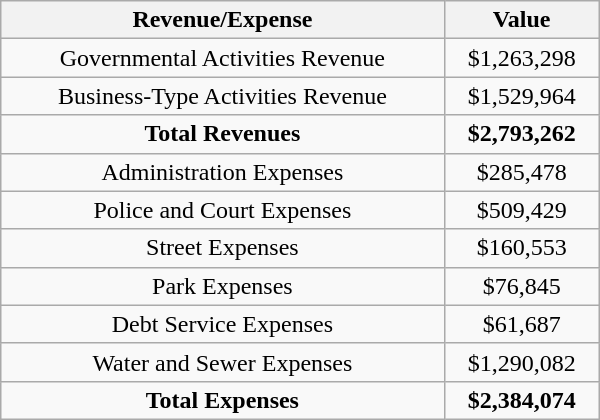<table class="wikitable" style="text-align: center; width: 400px">
<tr>
<th>Revenue/Expense</th>
<th>Value</th>
</tr>
<tr>
<td>Governmental Activities Revenue</td>
<td>$1,263,298</td>
</tr>
<tr>
<td>Business-Type Activities Revenue</td>
<td>$1,529,964</td>
</tr>
<tr>
<td><strong>Total Revenues</strong></td>
<td><strong>$2,793,262</strong></td>
</tr>
<tr>
<td>Administration Expenses</td>
<td>$285,478</td>
</tr>
<tr>
<td>Police and Court Expenses</td>
<td>$509,429</td>
</tr>
<tr>
<td>Street Expenses</td>
<td>$160,553</td>
</tr>
<tr>
<td>Park Expenses</td>
<td>$76,845</td>
</tr>
<tr>
<td>Debt Service Expenses</td>
<td>$61,687</td>
</tr>
<tr>
<td>Water and Sewer Expenses</td>
<td>$1,290,082</td>
</tr>
<tr>
<td><strong>Total Expenses</strong></td>
<td><strong>$2,384,074</strong></td>
</tr>
</table>
